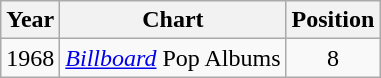<table class="wikitable">
<tr>
<th>Year</th>
<th>Chart</th>
<th>Position</th>
</tr>
<tr>
<td rowspan="2">1968</td>
<td><em><a href='#'>Billboard</a></em> Pop Albums</td>
<td align="center">8</td>
</tr>
</table>
